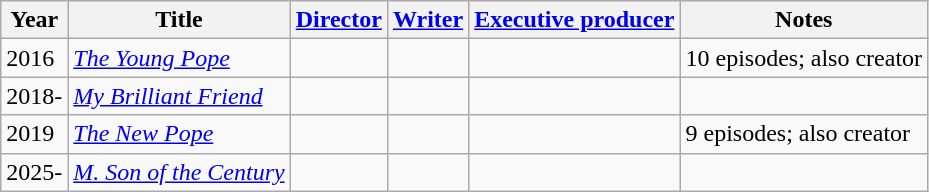<table class="wikitable sortable">
<tr>
<th>Year</th>
<th>Title</th>
<th><a href='#'>Director</a></th>
<th><a href='#'>Writer</a></th>
<th><a href='#'>Executive producer</a></th>
<th class="unsortable">Notes</th>
</tr>
<tr>
<td>2016</td>
<td><em><a href='#'>The Young Pope</a></em></td>
<td></td>
<td></td>
<td></td>
<td>10 episodes; also creator</td>
</tr>
<tr>
<td>2018-</td>
<td><em><a href='#'>My Brilliant Friend</a></em></td>
<td></td>
<td></td>
<td></td>
<td></td>
</tr>
<tr>
<td>2019</td>
<td><em><a href='#'>The New Pope</a></em></td>
<td></td>
<td></td>
<td></td>
<td>9 episodes; also creator</td>
</tr>
<tr>
<td>2025-</td>
<td><em><a href='#'>M. Son of the Century</a></em></td>
<td></td>
<td></td>
<td></td>
<td></td>
</tr>
</table>
